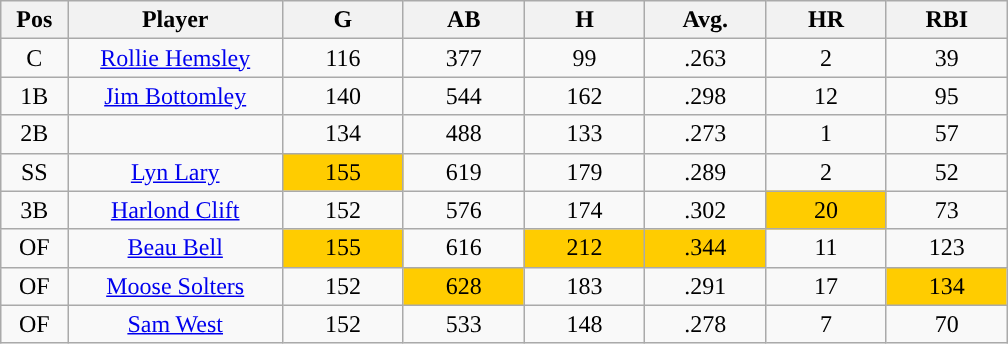<table class="wikitable sortable">
<tr>
<th bgcolor="#DDDDFF" width="5%">Pos</th>
<th bgcolor="#DDDDFF" width="16%">Player</th>
<th bgcolor="#DDDDFF" width="9%">G</th>
<th bgcolor="#DDDDFF" width="9%">AB</th>
<th bgcolor="#DDDDFF" width="9%">H</th>
<th bgcolor="#DDDDFF" width="9%">Avg.</th>
<th bgcolor="#DDDDFF" width="9%">HR</th>
<th bgcolor="#DDDDFF" width="9%">RBI</th>
</tr>
<tr align="center">
<td>C</td>
<td><a href='#'>Rollie Hemsley</a></td>
<td>116</td>
<td>377</td>
<td>99</td>
<td>.263</td>
<td>2</td>
<td>39</td>
</tr>
<tr align=center>
<td>1B</td>
<td><a href='#'>Jim Bottomley</a></td>
<td>140</td>
<td>544</td>
<td>162</td>
<td>.298</td>
<td>12</td>
<td>95</td>
</tr>
<tr align=center>
<td>2B</td>
<td></td>
<td>134</td>
<td>488</td>
<td>133</td>
<td>.273</td>
<td>1</td>
<td>57</td>
</tr>
<tr align="center">
<td>SS</td>
<td><a href='#'>Lyn Lary</a></td>
<td style="background:#fc0;">155</td>
<td>619</td>
<td>179</td>
<td>.289</td>
<td>2</td>
<td>52</td>
</tr>
<tr align=center>
<td>3B</td>
<td><a href='#'>Harlond Clift</a></td>
<td>152</td>
<td>576</td>
<td>174</td>
<td>.302</td>
<td style="background:#fc0;">20</td>
<td>73</td>
</tr>
<tr align=center>
<td>OF</td>
<td><a href='#'>Beau Bell</a></td>
<td style="background:#fc0;">155</td>
<td>616</td>
<td style="background:#fc0;">212</td>
<td style="background:#fc0;">.344</td>
<td>11</td>
<td>123</td>
</tr>
<tr align=center>
<td>OF</td>
<td><a href='#'>Moose Solters</a></td>
<td>152</td>
<td style="background:#fc0;">628</td>
<td>183</td>
<td>.291</td>
<td>17</td>
<td style="background:#fc0;">134</td>
</tr>
<tr align=center>
<td>OF</td>
<td><a href='#'>Sam West</a></td>
<td>152</td>
<td>533</td>
<td>148</td>
<td>.278</td>
<td>7</td>
<td>70</td>
</tr>
</table>
